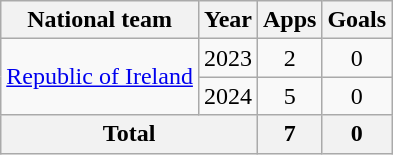<table class="wikitable" style="text-align:center">
<tr>
<th>National team</th>
<th>Year</th>
<th>Apps</th>
<th>Goals</th>
</tr>
<tr>
<td rowspan="2"><a href='#'>Republic of Ireland</a></td>
<td>2023</td>
<td>2</td>
<td>0</td>
</tr>
<tr>
<td>2024</td>
<td>5</td>
<td>0</td>
</tr>
<tr>
<th colspan="2">Total</th>
<th>7</th>
<th>0</th>
</tr>
</table>
